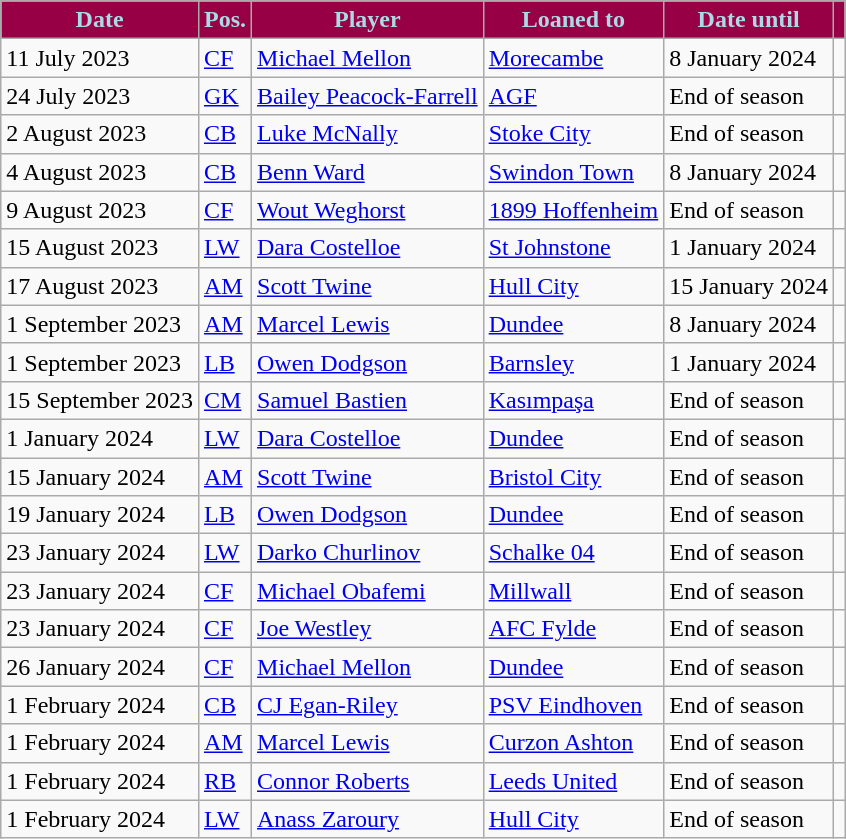<table class="wikitable plainrowheaders sortable">
<tr>
<th style="background:#970045; color:#ADD8E6;">Date</th>
<th style="background:#970045; color:#ADD8E6;">Pos.</th>
<th style="background:#970045; color:#ADD8E6;">Player</th>
<th style="background:#970045; color:#ADD8E6;">Loaned to</th>
<th style="background:#970045; color:#ADD8E6;">Date until</th>
<th style="background:#970045; color:#ADD8E6;"></th>
</tr>
<tr>
<td>11 July 2023</td>
<td><a href='#'>CF</a></td>
<td> <a href='#'>Michael Mellon</a></td>
<td> <a href='#'>Morecambe</a></td>
<td>8 January 2024</td>
<td></td>
</tr>
<tr>
<td>24 July 2023</td>
<td><a href='#'>GK</a></td>
<td> <a href='#'>Bailey Peacock-Farrell</a></td>
<td> <a href='#'>AGF</a></td>
<td>End of season</td>
<td></td>
</tr>
<tr>
<td>2 August 2023</td>
<td><a href='#'>CB</a></td>
<td> <a href='#'>Luke McNally</a></td>
<td> <a href='#'>Stoke City</a></td>
<td>End of season</td>
<td></td>
</tr>
<tr>
<td>4 August 2023</td>
<td><a href='#'>CB</a></td>
<td> <a href='#'>Benn Ward</a></td>
<td> <a href='#'>Swindon Town</a></td>
<td>8 January 2024</td>
<td></td>
</tr>
<tr>
<td>9 August 2023</td>
<td><a href='#'>CF</a></td>
<td> <a href='#'>Wout Weghorst</a></td>
<td> <a href='#'>1899 Hoffenheim</a></td>
<td>End of season</td>
<td></td>
</tr>
<tr>
<td>15 August 2023</td>
<td><a href='#'>LW</a></td>
<td> <a href='#'>Dara Costelloe</a></td>
<td> <a href='#'>St Johnstone</a></td>
<td>1 January 2024</td>
<td></td>
</tr>
<tr>
<td>17 August 2023</td>
<td><a href='#'>AM</a></td>
<td> <a href='#'>Scott Twine</a></td>
<td> <a href='#'>Hull City</a></td>
<td>15 January 2024</td>
<td></td>
</tr>
<tr>
<td>1 September 2023</td>
<td><a href='#'>AM</a></td>
<td> <a href='#'>Marcel Lewis</a></td>
<td> <a href='#'>Dundee</a></td>
<td>8 January 2024</td>
<td></td>
</tr>
<tr>
<td>1 September 2023</td>
<td><a href='#'>LB</a></td>
<td> <a href='#'>Owen Dodgson</a></td>
<td> <a href='#'>Barnsley</a></td>
<td>1 January 2024</td>
<td></td>
</tr>
<tr>
<td>15 September 2023</td>
<td><a href='#'>CM</a></td>
<td> <a href='#'>Samuel Bastien</a></td>
<td> <a href='#'>Kasımpaşa</a></td>
<td>End of season</td>
<td></td>
</tr>
<tr>
<td>1 January 2024</td>
<td><a href='#'>LW</a></td>
<td> <a href='#'>Dara Costelloe</a></td>
<td> <a href='#'>Dundee</a></td>
<td>End of season</td>
<td></td>
</tr>
<tr>
<td>15 January 2024</td>
<td><a href='#'>AM</a></td>
<td> <a href='#'>Scott Twine</a></td>
<td> <a href='#'>Bristol City</a></td>
<td>End of season</td>
<td></td>
</tr>
<tr>
<td>19 January 2024</td>
<td><a href='#'>LB</a></td>
<td> <a href='#'>Owen Dodgson</a></td>
<td> <a href='#'>Dundee</a></td>
<td>End of season</td>
<td></td>
</tr>
<tr>
<td>23 January 2024</td>
<td><a href='#'>LW</a></td>
<td> <a href='#'>Darko Churlinov</a></td>
<td> <a href='#'>Schalke 04</a></td>
<td>End of season</td>
<td></td>
</tr>
<tr>
<td>23 January 2024</td>
<td><a href='#'>CF</a></td>
<td> <a href='#'>Michael Obafemi</a></td>
<td> <a href='#'>Millwall</a></td>
<td>End of season</td>
<td></td>
</tr>
<tr>
<td>23 January 2024</td>
<td><a href='#'>CF</a></td>
<td> <a href='#'>Joe Westley</a></td>
<td> <a href='#'>AFC Fylde</a></td>
<td>End of season</td>
<td></td>
</tr>
<tr>
<td>26 January 2024</td>
<td><a href='#'>CF</a></td>
<td> <a href='#'>Michael Mellon</a></td>
<td> <a href='#'>Dundee</a></td>
<td>End of season</td>
<td></td>
</tr>
<tr>
<td>1 February 2024</td>
<td><a href='#'>CB</a></td>
<td> <a href='#'>CJ Egan-Riley</a></td>
<td> <a href='#'>PSV Eindhoven</a></td>
<td>End of season</td>
<td></td>
</tr>
<tr>
<td>1 February 2024</td>
<td><a href='#'>AM</a></td>
<td> <a href='#'>Marcel Lewis</a></td>
<td> <a href='#'>Curzon Ashton</a></td>
<td>End of season</td>
<td></td>
</tr>
<tr>
<td>1 February 2024</td>
<td><a href='#'>RB</a></td>
<td> <a href='#'>Connor Roberts</a></td>
<td> <a href='#'>Leeds United</a></td>
<td>End of season</td>
<td></td>
</tr>
<tr>
<td>1 February 2024</td>
<td><a href='#'>LW</a></td>
<td> <a href='#'>Anass Zaroury</a></td>
<td> <a href='#'>Hull City</a></td>
<td>End of season</td>
<td></td>
</tr>
</table>
